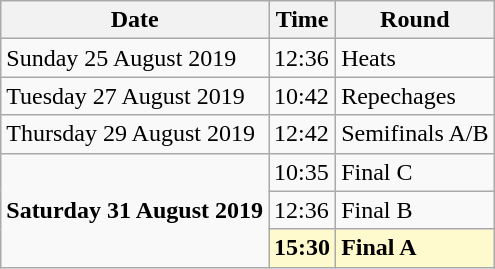<table class="wikitable">
<tr>
<th>Date</th>
<th>Time</th>
<th>Round</th>
</tr>
<tr>
<td>Sunday 25 August 2019</td>
<td>12:36</td>
<td>Heats</td>
</tr>
<tr>
<td>Tuesday 27 August 2019</td>
<td>10:42</td>
<td>Repechages</td>
</tr>
<tr>
<td>Thursday 29 August 2019</td>
<td>12:42</td>
<td>Semifinals A/B</td>
</tr>
<tr>
<td rowspan=3><strong>Saturday 31 August 2019</strong></td>
<td>10:35</td>
<td>Final C</td>
</tr>
<tr>
<td>12:36</td>
<td>Final B</td>
</tr>
<tr>
<td style=background:lemonchiffon><strong>15:30</strong></td>
<td style=background:lemonchiffon><strong>Final A</strong></td>
</tr>
</table>
